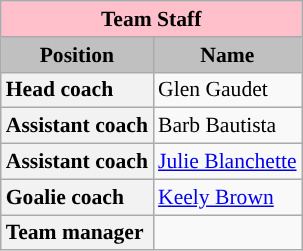<table class="wikitable" style="text-align:left; font-size:90%;">
<tr>
<th style=background:pink colspan=3>Team Staff</th>
</tr>
<tr>
<th style="background:silver;">Position</th>
<th style="background:silver;">Name</th>
</tr>
<tr>
<th style="text-align:left;">Head coach</th>
<td>Glen Gaudet</td>
</tr>
<tr>
<th style="text-align:left;">Assistant coach</th>
<td>Barb Bautista</td>
</tr>
<tr>
<th style="text-align:left;">Assistant coach</th>
<td><a href='#'>Julie Blanchette</a></td>
</tr>
<tr>
<th style="text-align:left;">Goalie coach</th>
<td><a href='#'>Keely Brown</a></td>
</tr>
<tr>
<th style="text-align:left;">Team manager</th>
<td></td>
</tr>
</table>
